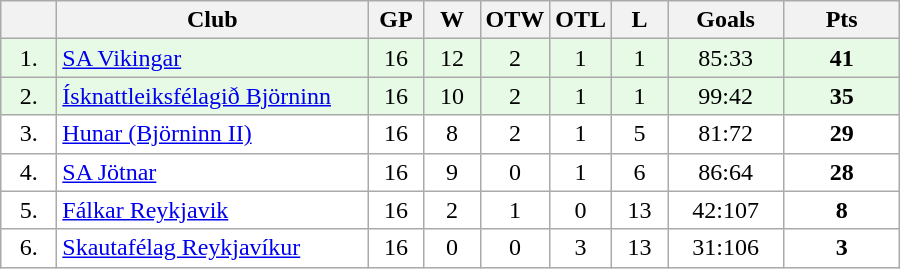<table class="wikitable">
<tr>
<th width="30"></th>
<th width="200">Club</th>
<th width="30">GP</th>
<th width="30">W</th>
<th width="30">OTW</th>
<th width="30">OTL</th>
<th width="30">L</th>
<th width="70">Goals</th>
<th width="70">Pts</th>
</tr>
<tr bgcolor="#e6fae6" align="center">
<td>1.</td>
<td align="left"><a href='#'>SA Vikingar</a></td>
<td>16</td>
<td>12</td>
<td>2</td>
<td>1</td>
<td>1</td>
<td>85:33</td>
<td><strong>41</strong></td>
</tr>
<tr bgcolor="#e6fae6" align="center">
<td>2.</td>
<td align="left"><a href='#'>Ísknattleiksfélagið Björninn</a></td>
<td>16</td>
<td>10</td>
<td>2</td>
<td>1</td>
<td>1</td>
<td>99:42</td>
<td><strong>35</strong></td>
</tr>
<tr bgcolor="#FFFFFF" align="center">
<td>3.</td>
<td align="left"><a href='#'>Hunar (Björninn II)</a></td>
<td>16</td>
<td>8</td>
<td>2</td>
<td>1</td>
<td>5</td>
<td>81:72</td>
<td><strong>29</strong></td>
</tr>
<tr bgcolor="#FFFFFF" align="center">
<td>4.</td>
<td align="left"><a href='#'>SA Jötnar</a></td>
<td>16</td>
<td>9</td>
<td>0</td>
<td>1</td>
<td>6</td>
<td>86:64</td>
<td><strong>28</strong></td>
</tr>
<tr bgcolor="#FFFFFF" align="center">
<td>5.</td>
<td align="left"><a href='#'>Fálkar Reykjavik</a></td>
<td>16</td>
<td>2</td>
<td>1</td>
<td>0</td>
<td>13</td>
<td>42:107</td>
<td><strong>8</strong></td>
</tr>
<tr bgcolor="#FFFFFF" align="center">
<td>6.</td>
<td align="left"><a href='#'>Skautafélag Reykjavíkur</a></td>
<td>16</td>
<td>0</td>
<td>0</td>
<td>3</td>
<td>13</td>
<td>31:106</td>
<td><strong>3</strong></td>
</tr>
</table>
